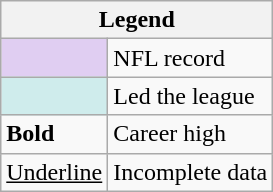<table class="wikitable">
<tr>
<th colspan="2">Legend</th>
</tr>
<tr>
<td style="background:#e0cef2; width:3em;"></td>
<td>NFL record</td>
</tr>
<tr>
<td style="background:#cfecec; width:3em;"></td>
<td>Led the league</td>
</tr>
<tr>
<td style="width:3em;"><strong>Bold</strong></td>
<td>Career high</td>
</tr>
<tr>
<td style="width:3em;"><u>Underline</u></td>
<td>Incomplete data</td>
</tr>
</table>
